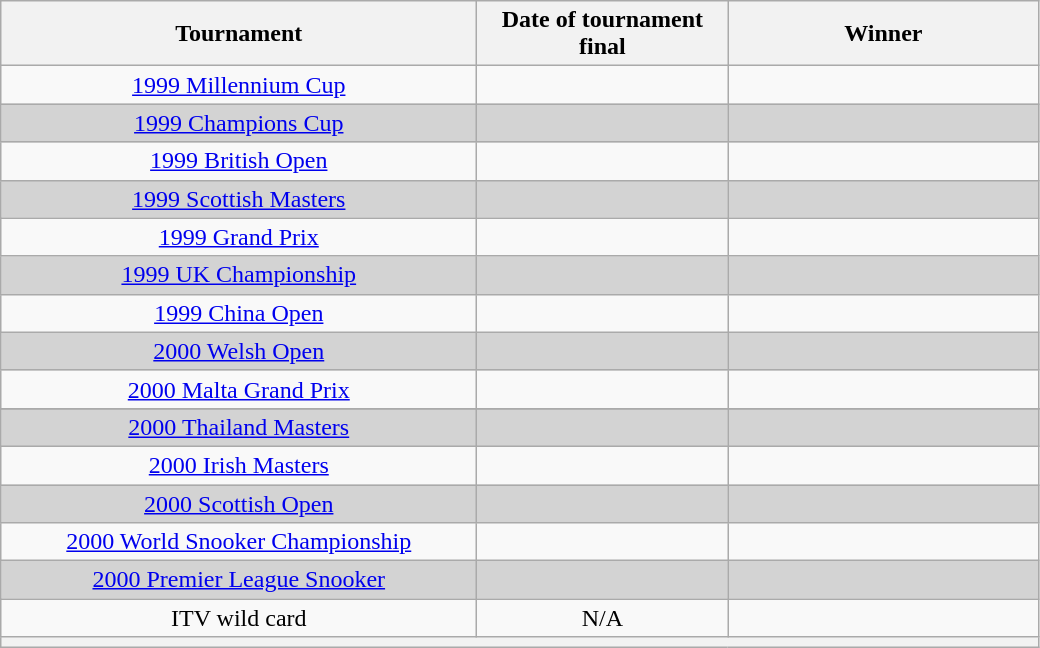<table class="wikitable sortable">
<tr>
<th scope="col" style="width: 310px;">Tournament</th>
<th scope="col" style="width: 160px;">Date of tournament final</th>
<th scope="col" style="width: 200px;">Winner</th>
</tr>
<tr>
<td align="center"><a href='#'>1999 Millennium Cup</a></td>
<td align="center"></td>
<td></td>
</tr>
<tr style="background:lightgrey">
<td align="center"><a href='#'>1999 Champions Cup</a></td>
<td align="center"></td>
<td></td>
</tr>
<tr>
<td align="center"><a href='#'>1999 British Open</a></td>
<td align="center"></td>
<td></td>
</tr>
<tr style="background:lightgrey">
<td align="center"><a href='#'>1999 Scottish Masters</a></td>
<td align="center"></td>
<td></td>
</tr>
<tr>
<td align="center"><a href='#'>1999 Grand Prix</a></td>
<td align="center"></td>
<td></td>
</tr>
<tr style="background:lightgrey">
<td align="center"><a href='#'>1999 UK Championship</a></td>
<td align="center"></td>
<td></td>
</tr>
<tr>
<td align="center"><a href='#'>1999 China Open</a></td>
<td align="center"></td>
<td></td>
</tr>
<tr style="background:lightgrey">
<td align="center"><a href='#'>2000 Welsh Open</a></td>
<td align="center"></td>
<td></td>
</tr>
<tr>
<td align="center"><a href='#'>2000 Malta Grand Prix</a></td>
<td align="center"></td>
<td></td>
</tr>
<tr>
</tr>
<tr style="background:lightgrey">
<td align="center"><a href='#'>2000 Thailand Masters</a></td>
<td align="center"></td>
<td></td>
</tr>
<tr>
<td align="center"><a href='#'>2000 Irish Masters</a></td>
<td align="center"></td>
<td></td>
</tr>
<tr style="background:lightgrey">
<td align="center"><a href='#'>2000 Scottish Open</a></td>
<td align="center"></td>
<td></td>
</tr>
<tr>
<td align="center"><a href='#'>2000 World Snooker Championship</a></td>
<td align="center"></td>
<td></td>
</tr>
<tr style="background:lightgrey">
<td align="center"><a href='#'>2000 Premier League Snooker</a></td>
<td align="center"></td>
<td></td>
</tr>
<tr>
<td align="center">ITV wild card</td>
<td align="center">N/A</td>
<td></td>
</tr>
<tr>
<th colspan="3"></th>
</tr>
</table>
